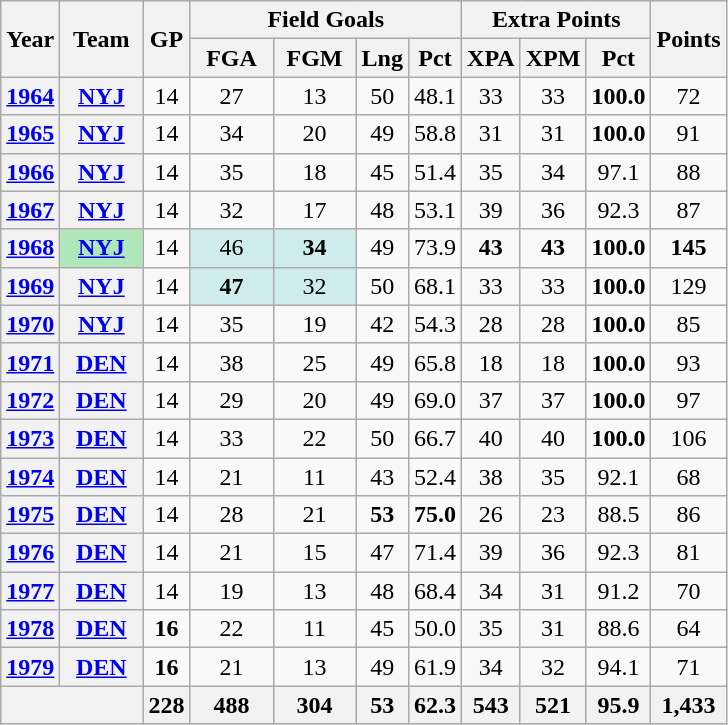<table class="wikitable" style="text-align:center;">
<tr>
<th rowspan="2">Year</th>
<th rowspan="2">Team</th>
<th rowspan="2">GP</th>
<th colspan="4">Field Goals</th>
<th colspan="3">Extra Points</th>
<th rowspan="2">Points</th>
</tr>
<tr>
<th>FGA</th>
<th>FGM</th>
<th>Lng</th>
<th>Pct</th>
<th>XPA</th>
<th>XPM</th>
<th>Pct</th>
</tr>
<tr>
<th><a href='#'>1964</a></th>
<th><a href='#'>NYJ</a></th>
<td>14</td>
<td>27</td>
<td>13</td>
<td>50</td>
<td>48.1</td>
<td>33</td>
<td>33</td>
<td><strong>100.0</strong></td>
<td>72</td>
</tr>
<tr>
<th><a href='#'>1965</a></th>
<th><a href='#'>NYJ</a></th>
<td>14</td>
<td>34</td>
<td>20</td>
<td>49</td>
<td>58.8</td>
<td>31</td>
<td>31</td>
<td><strong>100.0</strong></td>
<td>91</td>
</tr>
<tr>
<th><a href='#'>1966</a></th>
<th><a href='#'>NYJ</a></th>
<td>14</td>
<td>35</td>
<td>18</td>
<td>45</td>
<td>51.4</td>
<td>35</td>
<td>34</td>
<td>97.1</td>
<td>88</td>
</tr>
<tr>
<th><a href='#'>1967</a></th>
<th><a href='#'>NYJ</a></th>
<td>14</td>
<td>32</td>
<td>17</td>
<td>48</td>
<td>53.1</td>
<td>39</td>
<td>36</td>
<td>92.3</td>
<td>87</td>
</tr>
<tr>
<th><a href='#'>1968</a></th>
<th style="background:#afe6ba; width:3em;"><a href='#'>NYJ</a></th>
<td>14</td>
<td style="background:#cfecec; width:3em;">46</td>
<td style="background:#cfecec; width:3em;"><strong>34</strong></td>
<td>49</td>
<td>73.9</td>
<td><strong>43</strong></td>
<td><strong>43</strong></td>
<td><strong>100.0</strong></td>
<td><strong>145</strong></td>
</tr>
<tr>
<th><a href='#'>1969</a></th>
<th><a href='#'>NYJ</a></th>
<td>14</td>
<td style="background:#cfecec; width:3em;"><strong>47</strong></td>
<td style="background:#cfecec; width:3em;">32</td>
<td>50</td>
<td>68.1</td>
<td>33</td>
<td>33</td>
<td><strong>100.0</strong></td>
<td>129</td>
</tr>
<tr>
<th><a href='#'>1970</a></th>
<th><a href='#'>NYJ</a></th>
<td>14</td>
<td>35</td>
<td>19</td>
<td>42</td>
<td>54.3</td>
<td>28</td>
<td>28</td>
<td><strong>100.0</strong></td>
<td>85</td>
</tr>
<tr>
<th><a href='#'>1971</a></th>
<th><a href='#'>DEN</a></th>
<td>14</td>
<td>38</td>
<td>25</td>
<td>49</td>
<td>65.8</td>
<td>18</td>
<td>18</td>
<td><strong>100.0</strong></td>
<td>93</td>
</tr>
<tr>
<th><a href='#'>1972</a></th>
<th><a href='#'>DEN</a></th>
<td>14</td>
<td>29</td>
<td>20</td>
<td>49</td>
<td>69.0</td>
<td>37</td>
<td>37</td>
<td><strong>100.0</strong></td>
<td>97</td>
</tr>
<tr>
<th><a href='#'>1973</a></th>
<th><a href='#'>DEN</a></th>
<td>14</td>
<td>33</td>
<td>22</td>
<td>50</td>
<td>66.7</td>
<td>40</td>
<td>40</td>
<td><strong>100.0</strong></td>
<td>106</td>
</tr>
<tr>
<th><a href='#'>1974</a></th>
<th><a href='#'>DEN</a></th>
<td>14</td>
<td>21</td>
<td>11</td>
<td>43</td>
<td>52.4</td>
<td>38</td>
<td>35</td>
<td>92.1</td>
<td>68</td>
</tr>
<tr>
<th><a href='#'>1975</a></th>
<th><a href='#'>DEN</a></th>
<td>14</td>
<td>28</td>
<td>21</td>
<td><strong>53</strong></td>
<td><strong>75.0</strong></td>
<td>26</td>
<td>23</td>
<td>88.5</td>
<td>86</td>
</tr>
<tr>
<th><a href='#'>1976</a></th>
<th><a href='#'>DEN</a></th>
<td>14</td>
<td>21</td>
<td>15</td>
<td>47</td>
<td>71.4</td>
<td>39</td>
<td>36</td>
<td>92.3</td>
<td>81</td>
</tr>
<tr>
<th><a href='#'>1977</a></th>
<th><a href='#'>DEN</a></th>
<td>14</td>
<td>19</td>
<td>13</td>
<td>48</td>
<td>68.4</td>
<td>34</td>
<td>31</td>
<td>91.2</td>
<td>70</td>
</tr>
<tr>
<th><a href='#'>1978</a></th>
<th><a href='#'>DEN</a></th>
<td><strong>16</strong></td>
<td>22</td>
<td>11</td>
<td>45</td>
<td>50.0</td>
<td>35</td>
<td>31</td>
<td>88.6</td>
<td>64</td>
</tr>
<tr>
<th><a href='#'>1979</a></th>
<th><a href='#'>DEN</a></th>
<td><strong>16</strong></td>
<td>21</td>
<td>13</td>
<td>49</td>
<td>61.9</td>
<td>34</td>
<td>32</td>
<td>94.1</td>
<td>71</td>
</tr>
<tr>
<th colspan="2"></th>
<th>228</th>
<th>488</th>
<th>304</th>
<th>53</th>
<th>62.3</th>
<th>543</th>
<th>521</th>
<th>95.9</th>
<th>1,433</th>
</tr>
</table>
